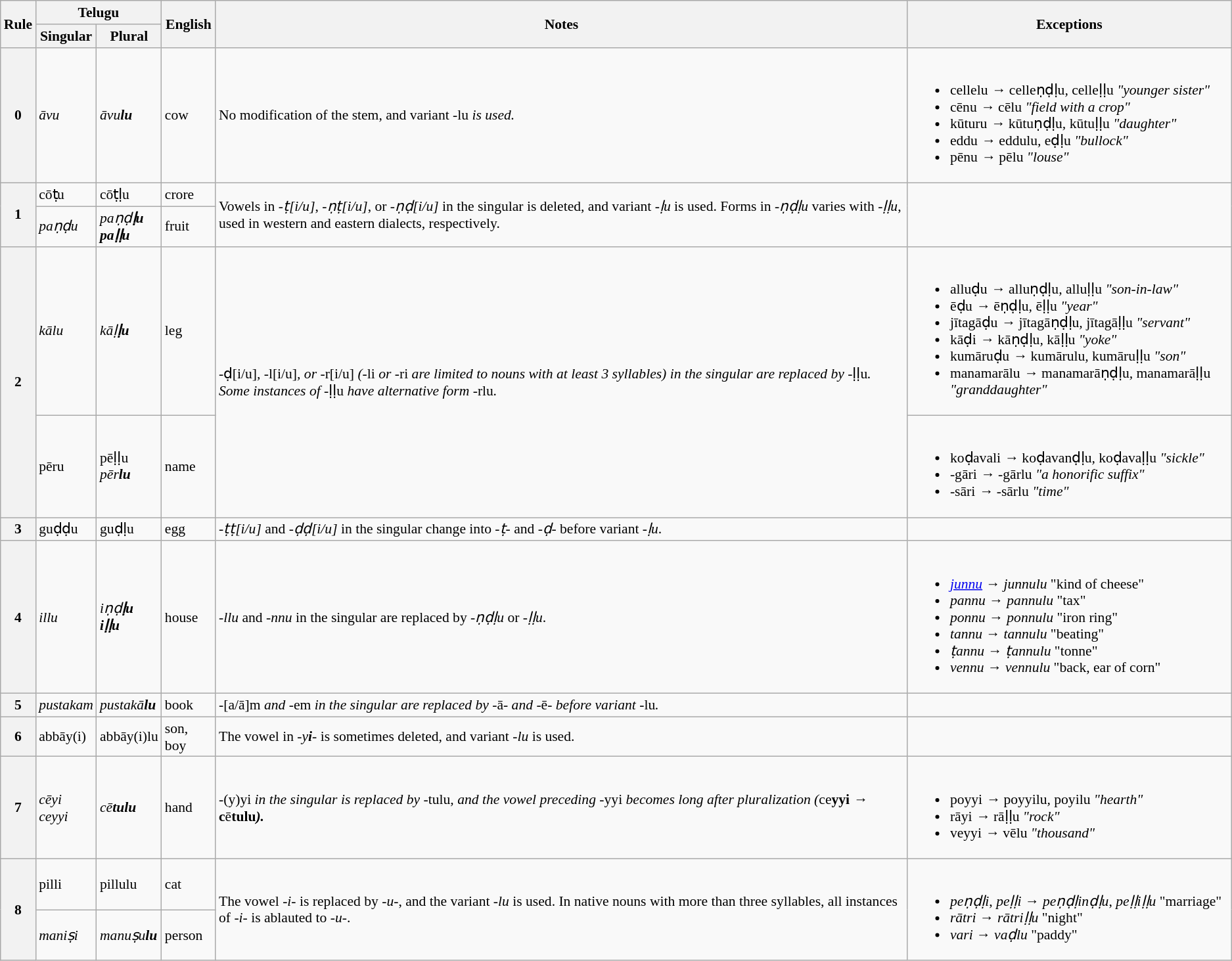<table class="wikitable" style="font-size:90%">
<tr>
<th rowspan="2">Rule</th>
<th colspan="2">Telugu</th>
<th rowspan="2">English</th>
<th rowspan="2">Notes</th>
<th rowspan="2">Exceptions</th>
</tr>
<tr>
<th>Singular</th>
<th>Plural</th>
</tr>
<tr>
<th>0</th>
<td><em>āvu</em></td>
<td><em>āvu<strong>lu<strong><em></td>
<td>cow</td>
<td>No modification of the stem, and variant </em>-lu<em> is used.</td>
<td><br><ul><li></em>cellelu<em> → </em>celleṇḍḷu<em>, </em>celleḷḷu<em> "younger sister"</li><li></em>cēnu<em> → </em>cēlu<em> "field with a crop"</li><li></em>kūturu<em> → </em>kūtuṇḍḷu<em>, </em>kūtuḷḷu<em> "daughter"</li><li></em>eddu<em> → </em>eddulu<em>, </em>eḍḷu<em> "bullock"</li><li></em>pēnu<em> → </em>pēlu<em> "louse"</li></ul></td>
</tr>
<tr>
<th rowspan="2">1</th>
<td></em>cōṭu<em></td>
<td></em>cōṭ</strong>ḷu</em></strong></td>
<td>crore</td>
<td rowspan="2">Vowels in <em>-ṭ[i/u]</em>, <em>-ṇṭ[i/u]</em>, or <em>-ṇḍ[i/u]</em> in the singular is deleted, and variant <em>-ḷu</em> is used. Forms in <em>-ṇḍḷu</em> varies with <em>-ḷḷu</em>, used in western and eastern dialects, respectively.</td>
<td rowspan="2"></td>
</tr>
<tr>
<td><em>paṇḍu</em></td>
<td><em>paṇḍ<strong>ḷu<strong><em><br></em>paḷ</strong>ḷu</em></strong></td>
<td>fruit</td>
</tr>
<tr>
<th rowspan="2">2</th>
<td><em>kālu</em></td>
<td><em>kāḷ<strong>ḷu<strong><em></td>
<td>leg</td>
<td rowspan="2"></em>-ḍ[i/u]<em>, </em>-l[i/u]<em>, or </em>-r[i/u]<em> (</em>-li<em> or </em>-ri<em> are limited to nouns with at least 3 syllables) in the singular are replaced by </em>-ḷḷu<em>. Some instances of </em>-ḷḷu<em> have alternative form </em>-rlu<em>.</td>
<td><br><ul><li></em>alluḍu<em> → </em>alluṇḍḷu<em>, </em>alluḷḷu<em> "son-in-law"</li><li></em>ēḍu<em> → </em>ēṇḍḷu<em>, </em>ēḷḷu<em> "year"</li><li></em>jītagāḍu<em> → </em>jītagāṇḍḷu<em>, </em>jītagāḷḷu<em> "servant"</li><li></em>kāḍi<em> → </em>kāṇḍḷu<em>, </em>kāḷḷu<em> "yoke"</li><li></em>kumāruḍu<em> → </em>kumārulu<em>, </em>kumāruḷḷu<em> "son"</li><li></em>manamarālu<em> → </em>manamarāṇḍḷu<em>, </em>manamarāḷḷu<em> "granddaughter"</li></ul></td>
</tr>
<tr>
<td></em>pēru<em></td>
<td></em>pēḷ</strong>ḷu</em></strong><br><em>pēr<strong>lu<strong><em></td>
<td>name</td>
<td><br><ul><li></em>koḍavali<em> → </em>koḍavanḍḷu<em>, </em>koḍavaḷḷu<em> "sickle"</li><li></em>-gāri<em> → </em>-gārlu<em> "a honorific suffix"</li><li></em>-sāri<em> → </em>-sārlu<em> "time"</li></ul></td>
</tr>
<tr>
<th>3</th>
<td></em>guḍḍu<em></td>
<td></em>guḍ</strong>ḷu</em></strong></td>
<td>egg</td>
<td><em>-ṭṭ[i/u]</em> and <em>-ḍḍ[i/u]</em> in the singular change into <em>-ṭ-</em> and <em>-ḍ-</em> before variant <em>-ḷu</em>.</td>
<td></td>
</tr>
<tr>
<th>4</th>
<td><em>illu</em></td>
<td><em>iṇḍ<strong>ḷu<strong><em><br></em>iḷ</strong>ḷu</em></strong></td>
<td>house</td>
<td><em>-llu</em> and <em>-nnu</em> in the singular are replaced by <em>-ṇḍḷu</em> or <em>-ḷḷu</em>.</td>
<td><br><ul><li><em><a href='#'>junnu</a></em> → <em>junnulu</em> "kind of cheese"</li><li><em>pannu</em> → <em>pannulu</em> "tax"</li><li><em>ponnu</em> → <em>ponnulu</em> "iron ring"</li><li><em>tannu</em> → <em>tannulu</em> "beating"</li><li><em>ṭannu</em> → <em>ṭannulu</em> "tonne"</li><li><em>vennu</em> → <em>vennulu</em> "back, ear of corn"</li></ul></td>
</tr>
<tr>
<th>5</th>
<td><em>pustakam</em></td>
<td><em>pustakā<strong>lu<strong><em></td>
<td>book</td>
<td></em>-[a/ā]m<em> and </em>-em<em> in the singular are replaced by </em>-ā-<em> and </em>-ē-<em> before variant </em>-lu<em>.</td>
<td></td>
</tr>
<tr>
<th>6</th>
<td></em>abbāy(i)<em></td>
<td></em>abbāy(i)</strong>lu</em></strong></td>
<td>son, boy</td>
<td>The vowel in <em>-y<strong>i</strong>-</em> is sometimes deleted, and variant <em>-lu</em> is used.</td>
<td></td>
</tr>
<tr>
<th>7</th>
<td><em>cēyi</em><br><em>ceyyi</em></td>
<td><em>cē<strong>tulu<strong><em></td>
<td>hand</td>
<td></em>-(y)yi<em> in the singular is replaced by </em>-tulu<em>, and the vowel preceding </em>-yyi<em> becomes long after pluralization (</em>c</strong>e<strong>yyi<em> → </em>c</strong>ē<strong>tulu<em>).</td>
<td><br><ul><li></em>poyyi<em> → </em>poyyilu<em>, </em>poyilu<em> "hearth"</li><li></em>rāyi<em> → </em>rāḷḷu<em> "rock"</li><li></em>veyyi<em> → </em>vēlu<em> "thousand"</li></ul></td>
</tr>
<tr>
<th rowspan="2">8</th>
<td></em>pilli<em></td>
<td></em>pillu</strong>lu</em></strong></td>
<td>cat</td>
<td rowspan="2">The vowel <em>-i-</em> is replaced by <em>-u-</em>, and the variant <em>-lu</em> is used. In native nouns with more than three syllables, all instances of <em>-i-</em> is ablauted to <em>-u-</em>.</td>
<td rowspan="2"><br><ul><li><em>peṇḍḷi</em>, <em>peḷḷi</em> → <em>peṇḍḷinḍḷu</em>, <em>peḷḷiḷḷu</em> "marriage"</li><li><em>rātri</em> → <em>rātriḷḷu</em> "night"</li><li><em>vari</em> → <em>vaḍlu</em> "paddy"</li></ul></td>
</tr>
<tr>
<td><em>maniṣi</em></td>
<td><em>manuṣu<strong>lu<strong><em></td>
<td>person</td>
</tr>
</table>
